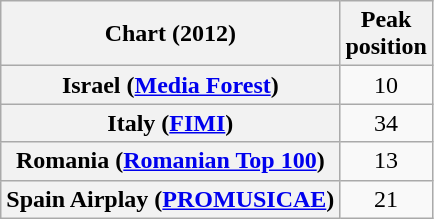<table class="wikitable sortable plainrowheaders">
<tr>
<th>Chart (2012)</th>
<th>Peak<br>position</th>
</tr>
<tr>
<th scope="row">Israel (<a href='#'>Media Forest</a>)</th>
<td style="text-align:center;">10</td>
</tr>
<tr>
<th scope="row">Italy (<a href='#'>FIMI</a>)</th>
<td style="text-align:center;">34</td>
</tr>
<tr>
<th scope="row">Romania (<a href='#'>Romanian Top 100</a>)</th>
<td style="text-align:center;">13</td>
</tr>
<tr>
<th scope="row">Spain Airplay (<a href='#'>PROMUSICAE</a>)</th>
<td style="text-align:center;">21</td>
</tr>
</table>
